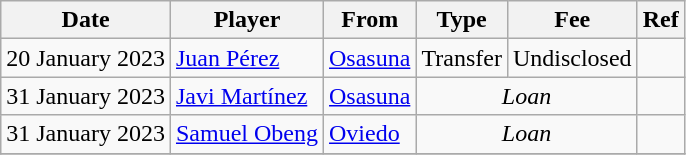<table class="wikitable">
<tr>
<th>Date</th>
<th>Player</th>
<th>From</th>
<th>Type</th>
<th>Fee</th>
<th>Ref</th>
</tr>
<tr>
<td>20 January 2023</td>
<td> <a href='#'>Juan Pérez</a></td>
<td><a href='#'>Osasuna</a></td>
<td align=center>Transfer</td>
<td align=center>Undisclosed</td>
<td align=center></td>
</tr>
<tr>
<td>31 January 2023</td>
<td> <a href='#'>Javi Martínez</a></td>
<td><a href='#'>Osasuna</a></td>
<td colspan=2 align=center><em>Loan</em></td>
<td align=center></td>
</tr>
<tr>
<td>31 January 2023</td>
<td> <a href='#'>Samuel Obeng</a></td>
<td><a href='#'>Oviedo</a></td>
<td colspan=2 align=center><em>Loan</em></td>
<td align=center></td>
</tr>
<tr>
</tr>
</table>
